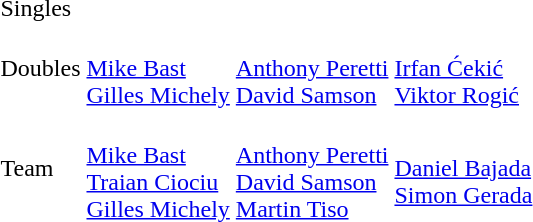<table>
<tr>
<td rowspan=2>Singles</td>
<td rowspan=2></td>
<td rowspan=2></td>
<td></td>
</tr>
<tr>
<td></td>
</tr>
<tr>
<td>Doubles</td>
<td><br><a href='#'>Mike Bast</a><br><a href='#'>Gilles Michely</a></td>
<td><br><a href='#'>Anthony Peretti</a><br><a href='#'>David Samson</a></td>
<td><br><a href='#'>Irfan Ćekić</a><br><a href='#'>Viktor Rogić</a></td>
</tr>
<tr>
<td>Team</td>
<td><br><a href='#'>Mike Bast</a><br><a href='#'>Traian Ciociu</a><br><a href='#'>Gilles Michely</a></td>
<td><br><a href='#'>Anthony Peretti</a><br><a href='#'>David Samson</a><br><a href='#'>Martin Tiso</a></td>
<td><br><a href='#'>Daniel Bajada</a><br><a href='#'>Simon Gerada</a></td>
</tr>
</table>
